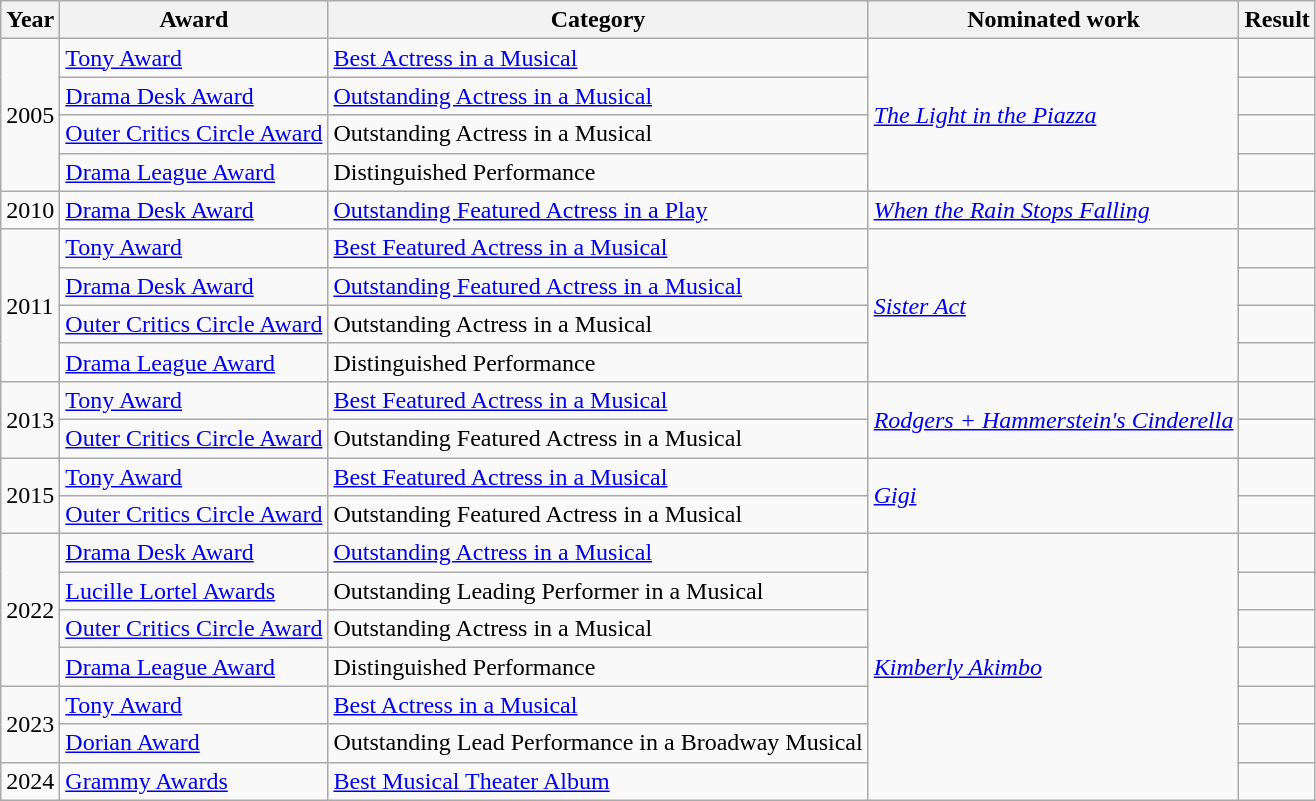<table class="wikitable">
<tr>
<th>Year</th>
<th>Award</th>
<th>Category</th>
<th>Nominated work</th>
<th>Result</th>
</tr>
<tr>
<td rowspan="4">2005</td>
<td><a href='#'>Tony Award</a></td>
<td><a href='#'>Best Actress in a Musical</a></td>
<td rowspan="4"><em><a href='#'>The Light in the Piazza</a></em></td>
<td></td>
</tr>
<tr>
<td><a href='#'>Drama Desk Award</a></td>
<td><a href='#'>Outstanding Actress in a Musical</a></td>
<td></td>
</tr>
<tr>
<td><a href='#'>Outer Critics Circle Award</a></td>
<td>Outstanding Actress in a Musical</td>
<td></td>
</tr>
<tr>
<td><a href='#'>Drama League Award</a></td>
<td>Distinguished Performance</td>
<td></td>
</tr>
<tr>
<td>2010</td>
<td><a href='#'>Drama Desk Award</a></td>
<td><a href='#'>Outstanding Featured Actress in a Play</a></td>
<td><em><a href='#'>When the Rain Stops Falling</a></em></td>
<td></td>
</tr>
<tr>
<td rowspan="4">2011</td>
<td><a href='#'>Tony Award</a></td>
<td><a href='#'>Best Featured Actress in a Musical</a></td>
<td rowspan="4"><em><a href='#'>Sister Act</a></em></td>
<td></td>
</tr>
<tr>
<td><a href='#'>Drama Desk Award</a></td>
<td><a href='#'>Outstanding Featured Actress in a Musical</a></td>
<td></td>
</tr>
<tr>
<td><a href='#'>Outer Critics Circle Award</a></td>
<td>Outstanding Actress in a Musical</td>
<td></td>
</tr>
<tr>
<td><a href='#'>Drama League Award</a></td>
<td>Distinguished Performance</td>
<td></td>
</tr>
<tr>
<td rowspan="2">2013</td>
<td><a href='#'>Tony Award</a></td>
<td><a href='#'>Best Featured Actress in a Musical</a></td>
<td rowspan="2"><a href='#'><em>Rodgers + Hammerstein's Cinderella</em></a></td>
<td></td>
</tr>
<tr>
<td><a href='#'>Outer Critics Circle Award</a></td>
<td>Outstanding Featured Actress in a Musical</td>
<td></td>
</tr>
<tr>
<td rowspan="2">2015</td>
<td><a href='#'>Tony Award</a></td>
<td><a href='#'>Best Featured Actress in a Musical</a></td>
<td rowspan="2"><em><a href='#'>Gigi</a></em></td>
<td></td>
</tr>
<tr>
<td><a href='#'>Outer Critics Circle Award</a></td>
<td>Outstanding Featured Actress in a Musical</td>
<td></td>
</tr>
<tr>
<td rowspan="4">2022</td>
<td><a href='#'>Drama Desk Award</a></td>
<td><a href='#'>Outstanding Actress in a Musical</a></td>
<td rowspan="7"><em><a href='#'>Kimberly Akimbo</a></em></td>
<td></td>
</tr>
<tr>
<td><a href='#'>Lucille Lortel Awards</a></td>
<td>Outstanding Leading Performer in a Musical</td>
<td></td>
</tr>
<tr>
<td><a href='#'>Outer Critics Circle Award</a></td>
<td>Outstanding Actress in a Musical</td>
<td></td>
</tr>
<tr>
<td><a href='#'>Drama League Award</a></td>
<td>Distinguished Performance</td>
<td></td>
</tr>
<tr>
<td rowspan="2">2023</td>
<td><a href='#'>Tony Award</a></td>
<td><a href='#'>Best Actress in a Musical</a></td>
<td></td>
</tr>
<tr>
<td><a href='#'>Dorian Award</a></td>
<td>Outstanding Lead Performance in a Broadway Musical</td>
<td></td>
</tr>
<tr>
<td>2024</td>
<td><a href='#'>Grammy Awards</a></td>
<td><a href='#'>Best Musical Theater Album</a></td>
<td></td>
</tr>
</table>
